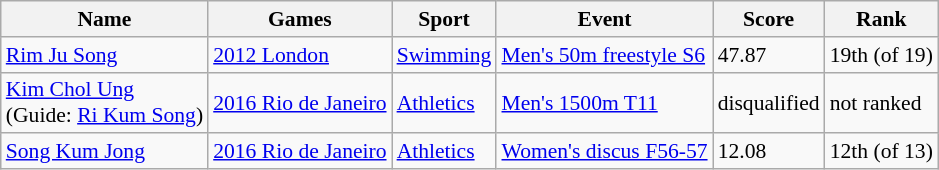<table class="wikitable sortable" style="font-size:90%">
<tr>
<th>Name</th>
<th>Games</th>
<th>Sport</th>
<th>Event</th>
<th>Score</th>
<th>Rank</th>
</tr>
<tr>
<td><a href='#'>Rim Ju Song</a></td>
<td><a href='#'>2012 London</a></td>
<td><a href='#'>Swimming</a></td>
<td><a href='#'>Men's 50m freestyle S6</a></td>
<td>47.87</td>
<td>19th (of 19)</td>
</tr>
<tr>
<td><a href='#'>Kim Chol Ung</a><br>(Guide: <a href='#'>Ri Kum Song</a>)</td>
<td><a href='#'>2016 Rio de Janeiro</a></td>
<td><a href='#'>Athletics</a></td>
<td><a href='#'>Men's 1500m T11</a></td>
<td>disqualified</td>
<td>not ranked</td>
</tr>
<tr>
<td><a href='#'>Song Kum Jong</a></td>
<td><a href='#'>2016 Rio de Janeiro</a></td>
<td><a href='#'>Athletics</a></td>
<td><a href='#'>Women's discus F56-57</a></td>
<td>12.08</td>
<td>12th (of 13)</td>
</tr>
</table>
